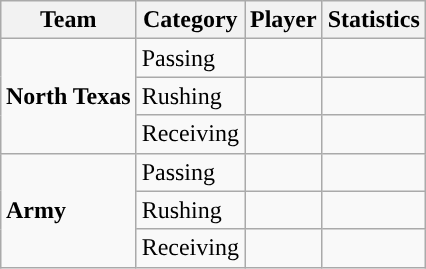<table class="wikitable" style="float: right;">
<tr>
<th>Team</th>
<th>Category</th>
<th>Player</th>
<th>Statistics</th>
</tr>
<tr>
<td rowspan=3><strong>North Texas</strong></td>
<td>Passing</td>
<td></td>
<td></td>
</tr>
<tr>
<td>Rushing</td>
<td></td>
<td></td>
</tr>
<tr>
<td>Receiving</td>
<td></td>
<td></td>
</tr>
<tr>
<td rowspan=3><strong>Army</strong></td>
<td>Passing</td>
<td></td>
<td></td>
</tr>
<tr>
<td>Rushing</td>
<td></td>
<td></td>
</tr>
<tr>
<td>Receiving</td>
<td></td>
<td></td>
</tr>
</table>
